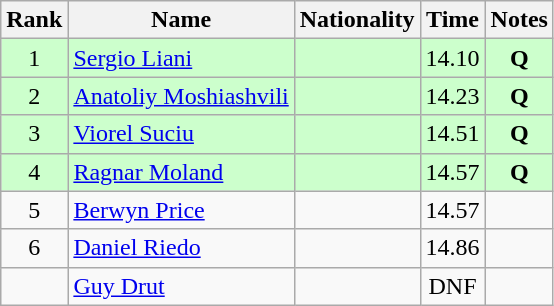<table class="wikitable sortable" style="text-align:center">
<tr>
<th>Rank</th>
<th>Name</th>
<th>Nationality</th>
<th>Time</th>
<th>Notes</th>
</tr>
<tr bgcolor=ccffcc>
<td>1</td>
<td align=left><a href='#'>Sergio Liani</a></td>
<td align=left></td>
<td>14.10</td>
<td><strong>Q</strong></td>
</tr>
<tr bgcolor=ccffcc>
<td>2</td>
<td align=left><a href='#'>Anatoliy Moshiashvili</a></td>
<td align=left></td>
<td>14.23</td>
<td><strong>Q</strong></td>
</tr>
<tr bgcolor=ccffcc>
<td>3</td>
<td align=left><a href='#'>Viorel Suciu</a></td>
<td align=left></td>
<td>14.51</td>
<td><strong>Q</strong></td>
</tr>
<tr bgcolor=ccffcc>
<td>4</td>
<td align=left><a href='#'>Ragnar Moland</a></td>
<td align=left></td>
<td>14.57</td>
<td><strong>Q</strong></td>
</tr>
<tr>
<td>5</td>
<td align=left><a href='#'>Berwyn Price</a></td>
<td align=left></td>
<td>14.57</td>
<td></td>
</tr>
<tr>
<td>6</td>
<td align=left><a href='#'>Daniel Riedo</a></td>
<td align=left></td>
<td>14.86</td>
<td></td>
</tr>
<tr>
<td></td>
<td align=left><a href='#'>Guy Drut</a></td>
<td align=left></td>
<td>DNF</td>
<td></td>
</tr>
</table>
